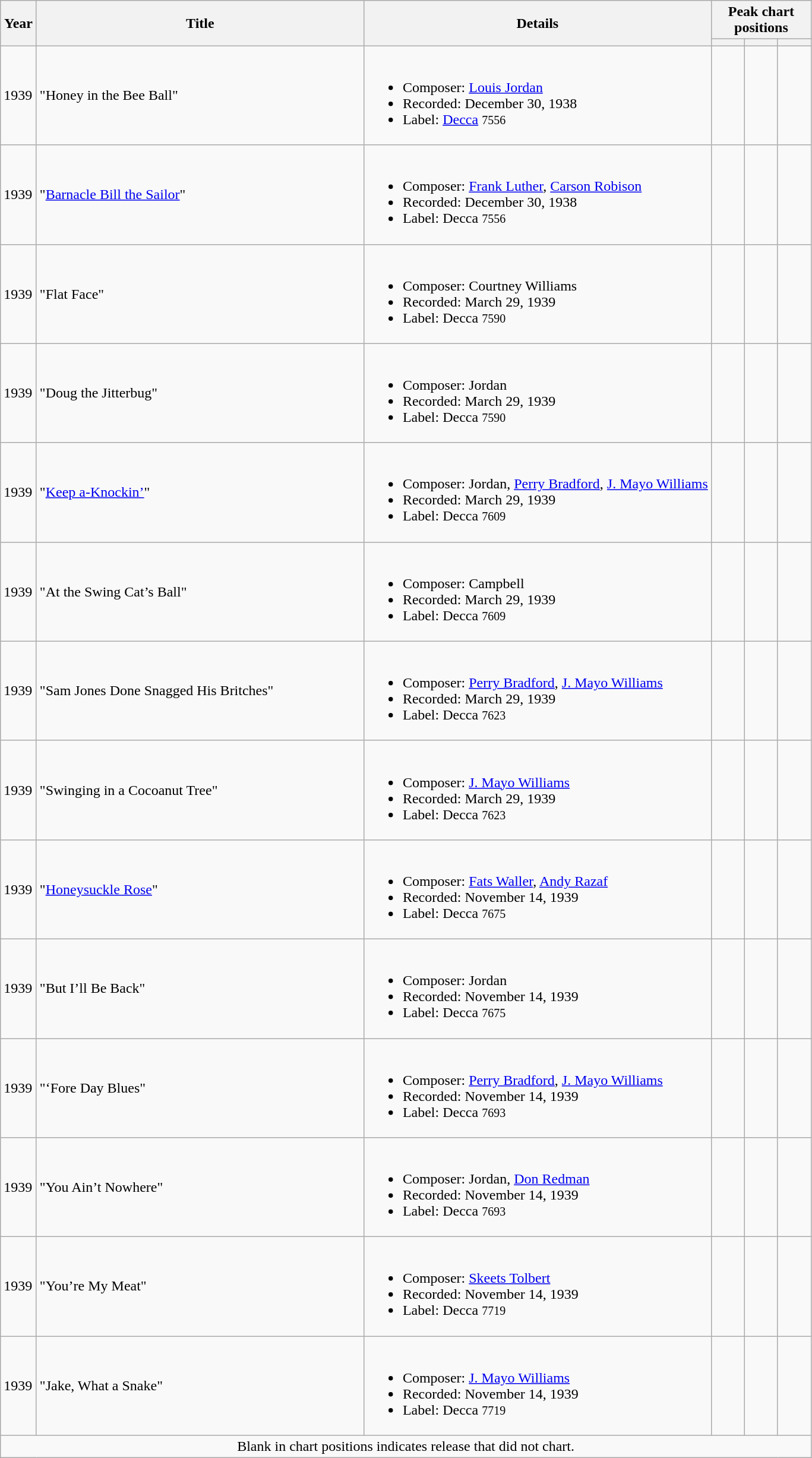<table class="wikitable">
<tr>
<th width="33" rowspan="2">Year</th>
<th width="360" rowspan="2">Title</th>
<th rowspan="2">Details</th>
<th colspan="3">Peak chart positions</th>
</tr>
<tr>
<th style="width:30px;"></th>
<th style="width:30px;"></th>
<th style="width:30px;"></th>
</tr>
<tr>
<td>1939</td>
<td>"Honey in the Bee Ball"</td>
<td><br><ul><li>Composer: <a href='#'>Louis Jordan</a></li><li>Recorded: December 30, 1938</li><li>Label: <a href='#'>Decca</a> <small>7556</small></li></ul></td>
<td></td>
<td></td>
<td></td>
</tr>
<tr>
<td>1939</td>
<td>"<a href='#'>Barnacle Bill the Sailor</a>"</td>
<td><br><ul><li>Composer: <a href='#'>Frank Luther</a>, <a href='#'>Carson Robison</a></li><li>Recorded: December 30, 1938</li><li>Label: Decca <small>7556</small></li></ul></td>
<td></td>
<td></td>
<td></td>
</tr>
<tr>
<td>1939</td>
<td>"Flat Face"</td>
<td><br><ul><li>Composer: Courtney Williams</li><li>Recorded: March 29, 1939</li><li>Label: Decca <small>7590</small></li></ul></td>
<td></td>
<td></td>
<td></td>
</tr>
<tr>
<td>1939</td>
<td>"Doug the Jitterbug"</td>
<td><br><ul><li>Composer: Jordan</li><li>Recorded: March 29, 1939</li><li>Label: Decca <small>7590</small></li></ul></td>
<td></td>
<td></td>
<td></td>
</tr>
<tr>
<td>1939</td>
<td>"<a href='#'>Keep a-Knockin’</a>"</td>
<td><br><ul><li>Composer: Jordan, <a href='#'>Perry Bradford</a>, <a href='#'>J. Mayo Williams</a></li><li>Recorded: March 29, 1939</li><li>Label: Decca <small>7609</small></li></ul></td>
<td></td>
<td></td>
<td></td>
</tr>
<tr>
<td>1939</td>
<td>"At the Swing Cat’s Ball"</td>
<td><br><ul><li>Composer: Campbell</li><li>Recorded: March 29, 1939</li><li>Label: Decca <small>7609</small></li></ul></td>
<td></td>
<td></td>
<td></td>
</tr>
<tr>
<td>1939</td>
<td>"Sam Jones Done Snagged His Britches"</td>
<td><br><ul><li>Composer: <a href='#'>Perry Bradford</a>, <a href='#'>J. Mayo Williams</a></li><li>Recorded: March 29, 1939</li><li>Label: Decca <small>7623</small></li></ul></td>
<td></td>
<td></td>
<td></td>
</tr>
<tr>
<td>1939</td>
<td>"Swinging in a Cocoanut Tree"</td>
<td><br><ul><li>Composer: <a href='#'>J. Mayo Williams</a></li><li>Recorded: March 29, 1939</li><li>Label: Decca <small>7623</small></li></ul></td>
<td></td>
<td></td>
<td></td>
</tr>
<tr>
<td>1939</td>
<td>"<a href='#'>Honeysuckle Rose</a>"</td>
<td><br><ul><li>Composer: <a href='#'>Fats Waller</a>, <a href='#'>Andy Razaf</a></li><li>Recorded: November 14, 1939</li><li>Label: Decca <small>7675</small></li></ul></td>
<td></td>
<td></td>
<td></td>
</tr>
<tr>
<td>1939</td>
<td>"But I’ll Be Back"</td>
<td><br><ul><li>Composer: Jordan</li><li>Recorded: November 14, 1939</li><li>Label: Decca <small>7675</small></li></ul></td>
<td></td>
<td></td>
<td></td>
</tr>
<tr>
<td>1939</td>
<td>"‘Fore Day Blues"</td>
<td><br><ul><li>Composer: <a href='#'>Perry Bradford</a>, <a href='#'>J. Mayo Williams</a></li><li>Recorded: November 14, 1939</li><li>Label: Decca <small>7693</small></li></ul></td>
<td></td>
<td></td>
<td></td>
</tr>
<tr>
<td>1939</td>
<td>"You Ain’t Nowhere"</td>
<td><br><ul><li>Composer: Jordan, <a href='#'>Don Redman</a></li><li>Recorded: November 14, 1939</li><li>Label: Decca <small>7693</small></li></ul></td>
<td></td>
<td></td>
<td></td>
</tr>
<tr>
<td>1939</td>
<td>"You’re My Meat"</td>
<td><br><ul><li>Composer: <a href='#'>Skeets Tolbert</a></li><li>Recorded: November 14, 1939</li><li>Label: Decca <small>7719</small></li></ul></td>
<td></td>
<td></td>
<td></td>
</tr>
<tr>
<td>1939</td>
<td>"Jake, What a Snake"</td>
<td><br><ul><li>Composer: <a href='#'>J. Mayo Williams</a></li><li>Recorded: November 14, 1939</li><li>Label: Decca <small>7719</small></li></ul></td>
<td></td>
<td></td>
<td></td>
</tr>
<tr>
<td colspan="6" align="center">Blank in chart positions indicates release that did not chart.</td>
</tr>
</table>
